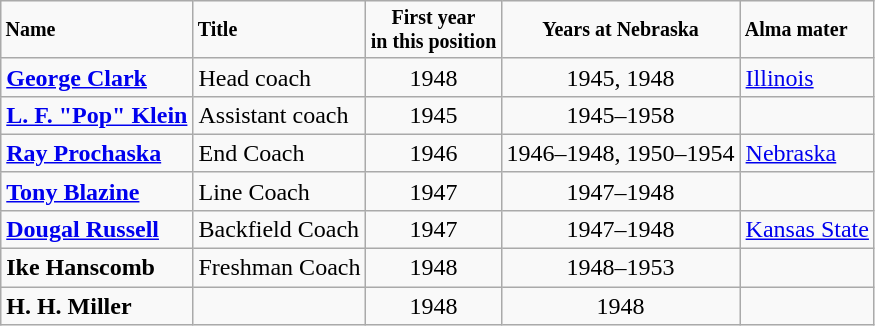<table class="wikitable">
<tr style="font-size:smaller">
<td><strong>Name</strong></td>
<td><strong>Title</strong></td>
<td align="center"><strong>First year<br>in this position</strong></td>
<td align="center"><strong>Years at Nebraska</strong></td>
<td><strong>Alma mater</strong></td>
</tr>
<tr>
<td><strong><a href='#'>George Clark</a></strong></td>
<td>Head coach</td>
<td align="center">1948</td>
<td align="center">1945, 1948</td>
<td><a href='#'>Illinois</a></td>
</tr>
<tr>
<td><strong><a href='#'>L. F. "Pop" Klein</a></strong></td>
<td>Assistant coach</td>
<td align="center">1945</td>
<td align="center">1945–1958</td>
<td></td>
</tr>
<tr>
<td><strong><a href='#'>Ray Prochaska</a></strong></td>
<td>End Coach</td>
<td align="center">1946</td>
<td align="center">1946–1948, 1950–1954</td>
<td><a href='#'>Nebraska</a></td>
</tr>
<tr>
<td><strong><a href='#'>Tony Blazine</a></strong></td>
<td>Line Coach</td>
<td align="center">1947</td>
<td align="center">1947–1948</td>
<td></td>
</tr>
<tr>
<td><strong><a href='#'>Dougal Russell</a></strong></td>
<td>Backfield Coach</td>
<td align="center">1947</td>
<td align="center">1947–1948</td>
<td><a href='#'>Kansas State</a></td>
</tr>
<tr>
<td><strong>Ike Hanscomb</strong></td>
<td>Freshman Coach</td>
<td align="center">1948</td>
<td align="center">1948–1953</td>
<td></td>
</tr>
<tr>
<td><strong>H. H. Miller</strong></td>
<td></td>
<td align="center">1948</td>
<td align="center">1948</td>
<td></td>
</tr>
</table>
